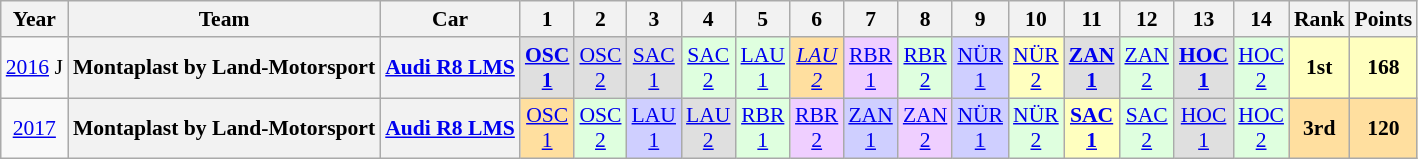<table class="wikitable" style="text-align:center; font-size:90%">
<tr>
<th>Year</th>
<th>Team</th>
<th>Car</th>
<th>1</th>
<th>2</th>
<th>3</th>
<th>4</th>
<th>5</th>
<th>6</th>
<th>7</th>
<th>8</th>
<th>9</th>
<th>10</th>
<th>11</th>
<th>12</th>
<th>13</th>
<th>14</th>
<th>Rank</th>
<th>Points</th>
</tr>
<tr>
<td><a href='#'>2016</a> J</td>
<th>Montaplast by Land-Motorsport</th>
<th><a href='#'>Audi R8 LMS</a></th>
<td bgcolor="#DFDFDF"><strong><a href='#'>OSC<br>1</a><br></strong></td>
<td bgcolor="#DFDFDF"><a href='#'>OSC<br>2</a><br></td>
<td bgcolor="#DFDFDF"><a href='#'>SAC<br>1</a><br></td>
<td bgcolor="#DFFFDF"><a href='#'>SAC<br>2</a><br></td>
<td bgcolor="#DFFFDF"><a href='#'>LAU<br>1</a><br></td>
<td bgcolor="#FFDF9F"><em><a href='#'>LAU<br>2</a></em><br></td>
<td bgcolor="#EFCFFF"><a href='#'>RBR<br>1</a><br></td>
<td bgcolor="#DFFFDF"><a href='#'>RBR<br>2</a><br></td>
<td bgcolor="#CFCFFF"><a href='#'>NÜR<br>1</a><br></td>
<td bgcolor="#FFFFBF"><a href='#'>NÜR<br>2</a><br></td>
<td bgcolor="#DFDFDF"><strong><a href='#'>ZAN<br>1</a><br></strong></td>
<td bgcolor="#DFFFDF"><a href='#'>ZAN<br>2</a><br></td>
<td bgcolor="#DFDFDF"><strong><a href='#'>HOC<br>1</a><br></strong></td>
<td bgcolor="#DFFFDF"><a href='#'>HOC<br>2</a><br></td>
<td bgcolor="#FFFFBF"><strong>1st</strong></td>
<td bgcolor="#FFFFBF"><strong>168</strong></td>
</tr>
<tr>
<td><a href='#'>2017</a></td>
<th>Montaplast by Land-Motorsport</th>
<th><a href='#'>Audi R8 LMS</a></th>
<td bgcolor="#FFDF9F"><a href='#'>OSC<br>1</a><br></td>
<td bgcolor="#DFFFDF"><a href='#'>OSC<br>2</a><br></td>
<td bgcolor="#CFCFFF"><a href='#'>LAU<br>1</a><br></td>
<td bgcolor="#DFDFDF"><a href='#'>LAU<br>2</a><br></td>
<td bgcolor="#DFFFDF"><a href='#'>RBR<br>1</a><br></td>
<td bgcolor="#EFCFFF"><a href='#'>RBR<br>2</a><br></td>
<td bgcolor="#CFCFFF"><a href='#'>ZAN<br>1</a><br></td>
<td bgcolor="#EFCFFF"><a href='#'>ZAN<br>2</a><br></td>
<td bgcolor="#CFCFFF"><a href='#'>NÜR<br>1</a><br></td>
<td bgcolor="#DFFFDF"><a href='#'>NÜR<br>2</a><br></td>
<td bgcolor="#FFFFBF"><strong><a href='#'>SAC<br>1</a><br></strong></td>
<td bgcolor="#DFFFDF"><a href='#'>SAC<br>2</a><br></td>
<td bgcolor="#DFDFDF"><a href='#'>HOC<br>1</a><br></td>
<td bgcolor="#DFFFDF"><a href='#'>HOC<br>2</a><br></td>
<td bgcolor="#FFDF9F"><strong>3rd</strong></td>
<td bgcolor="#FFDF9F"><strong>120</strong></td>
</tr>
</table>
